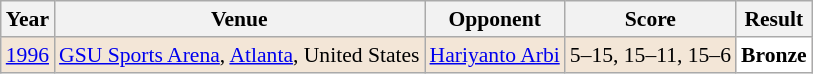<table class="sortable wikitable" style="font-size: 90%;">
<tr>
<th>Year</th>
<th>Venue</th>
<th>Opponent</th>
<th>Score</th>
<th>Result</th>
</tr>
<tr style="background:#F3E6D7">
<td align="center"><a href='#'>1996</a></td>
<td align="left"><a href='#'>GSU Sports Arena</a>, <a href='#'>Atlanta</a>, United States</td>
<td align="left"> <a href='#'>Hariyanto Arbi</a></td>
<td align="left">5–15, 15–11, 15–6</td>
<td style="text–align:left; background:white"> <strong>Bronze</strong></td>
</tr>
</table>
